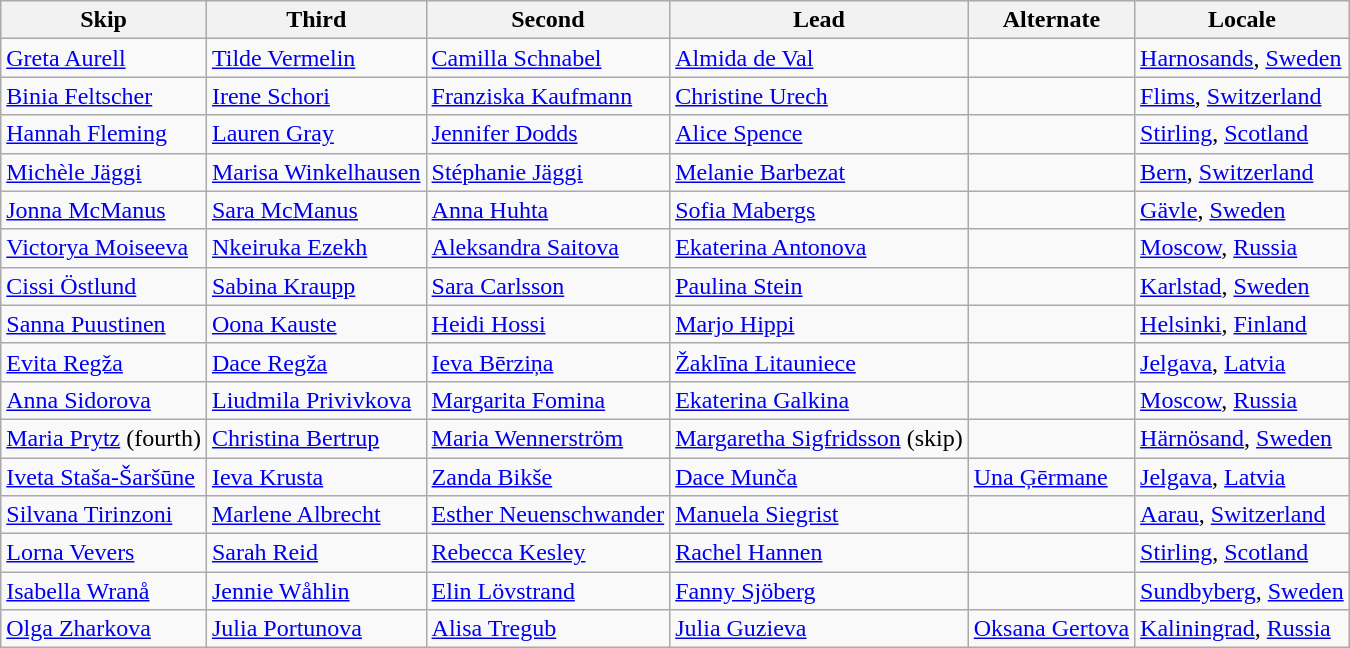<table class=wikitable>
<tr>
<th>Skip</th>
<th>Third</th>
<th>Second</th>
<th>Lead</th>
<th>Alternate</th>
<th>Locale</th>
</tr>
<tr>
<td><a href='#'>Greta Aurell</a></td>
<td><a href='#'>Tilde Vermelin</a></td>
<td><a href='#'>Camilla Schnabel</a></td>
<td><a href='#'>Almida de Val</a></td>
<td></td>
<td> <a href='#'>Harnosands</a>, <a href='#'>Sweden</a></td>
</tr>
<tr>
<td><a href='#'>Binia Feltscher</a></td>
<td><a href='#'>Irene Schori</a></td>
<td><a href='#'>Franziska Kaufmann</a></td>
<td><a href='#'>Christine Urech</a></td>
<td></td>
<td> <a href='#'>Flims</a>, <a href='#'>Switzerland</a></td>
</tr>
<tr>
<td><a href='#'>Hannah Fleming</a></td>
<td><a href='#'>Lauren Gray</a></td>
<td><a href='#'>Jennifer Dodds</a></td>
<td><a href='#'>Alice Spence</a></td>
<td></td>
<td> <a href='#'>Stirling</a>, <a href='#'>Scotland</a></td>
</tr>
<tr>
<td><a href='#'>Michèle Jäggi</a></td>
<td><a href='#'>Marisa Winkelhausen</a></td>
<td><a href='#'>Stéphanie Jäggi</a></td>
<td><a href='#'>Melanie Barbezat</a></td>
<td></td>
<td> <a href='#'>Bern</a>, <a href='#'>Switzerland</a></td>
</tr>
<tr>
<td><a href='#'>Jonna McManus</a></td>
<td><a href='#'>Sara McManus</a></td>
<td><a href='#'>Anna Huhta</a></td>
<td><a href='#'>Sofia Mabergs</a></td>
<td></td>
<td> <a href='#'>Gävle</a>, <a href='#'>Sweden</a></td>
</tr>
<tr>
<td><a href='#'>Victorya Moiseeva</a></td>
<td><a href='#'>Nkeiruka Ezekh</a></td>
<td><a href='#'>Aleksandra Saitova</a></td>
<td><a href='#'>Ekaterina Antonova</a></td>
<td></td>
<td> <a href='#'>Moscow</a>, <a href='#'>Russia</a></td>
</tr>
<tr>
<td><a href='#'>Cissi Östlund</a></td>
<td><a href='#'>Sabina Kraupp</a></td>
<td><a href='#'>Sara Carlsson</a></td>
<td><a href='#'>Paulina Stein</a></td>
<td></td>
<td> <a href='#'>Karlstad</a>, <a href='#'>Sweden</a></td>
</tr>
<tr>
<td><a href='#'>Sanna Puustinen</a></td>
<td><a href='#'>Oona Kauste</a></td>
<td><a href='#'>Heidi Hossi</a></td>
<td><a href='#'>Marjo Hippi</a></td>
<td></td>
<td> <a href='#'>Helsinki</a>, <a href='#'>Finland</a></td>
</tr>
<tr>
<td><a href='#'>Evita Regža</a></td>
<td><a href='#'>Dace Regža</a></td>
<td><a href='#'>Ieva Bērziņa</a></td>
<td><a href='#'>Žaklīna Litauniece</a></td>
<td></td>
<td> <a href='#'>Jelgava</a>, <a href='#'>Latvia</a></td>
</tr>
<tr>
<td><a href='#'>Anna Sidorova</a></td>
<td><a href='#'>Liudmila Privivkova</a></td>
<td><a href='#'>Margarita Fomina</a></td>
<td><a href='#'>Ekaterina Galkina</a></td>
<td></td>
<td> <a href='#'>Moscow</a>, <a href='#'>Russia</a></td>
</tr>
<tr>
<td><a href='#'>Maria Prytz</a> (fourth)</td>
<td><a href='#'>Christina Bertrup</a></td>
<td><a href='#'>Maria Wennerström</a></td>
<td><a href='#'>Margaretha Sigfridsson</a> (skip)</td>
<td></td>
<td> <a href='#'>Härnösand</a>, <a href='#'>Sweden</a></td>
</tr>
<tr>
<td><a href='#'>Iveta Staša-Šaršūne</a></td>
<td><a href='#'>Ieva Krusta</a></td>
<td><a href='#'>Zanda Bikše</a></td>
<td><a href='#'>Dace Munča</a></td>
<td><a href='#'>Una Ģērmane</a></td>
<td> <a href='#'>Jelgava</a>, <a href='#'>Latvia</a></td>
</tr>
<tr>
<td><a href='#'>Silvana Tirinzoni</a></td>
<td><a href='#'>Marlene Albrecht</a></td>
<td><a href='#'>Esther Neuenschwander</a></td>
<td><a href='#'>Manuela Siegrist</a></td>
<td></td>
<td> <a href='#'>Aarau</a>, <a href='#'>Switzerland</a></td>
</tr>
<tr>
<td><a href='#'>Lorna Vevers</a></td>
<td><a href='#'>Sarah Reid</a></td>
<td><a href='#'>Rebecca Kesley</a></td>
<td><a href='#'>Rachel Hannen</a></td>
<td></td>
<td> <a href='#'>Stirling</a>, <a href='#'>Scotland</a></td>
</tr>
<tr>
<td><a href='#'>Isabella Wranå</a></td>
<td><a href='#'>Jennie Wåhlin</a></td>
<td><a href='#'>Elin Lövstrand</a></td>
<td><a href='#'>Fanny Sjöberg</a></td>
<td></td>
<td> <a href='#'>Sundbyberg</a>, <a href='#'>Sweden</a></td>
</tr>
<tr>
<td><a href='#'>Olga Zharkova</a></td>
<td><a href='#'>Julia Portunova</a></td>
<td><a href='#'>Alisa Tregub</a></td>
<td><a href='#'>Julia Guzieva</a></td>
<td><a href='#'>Oksana Gertova</a></td>
<td> <a href='#'>Kaliningrad</a>, <a href='#'>Russia</a></td>
</tr>
</table>
